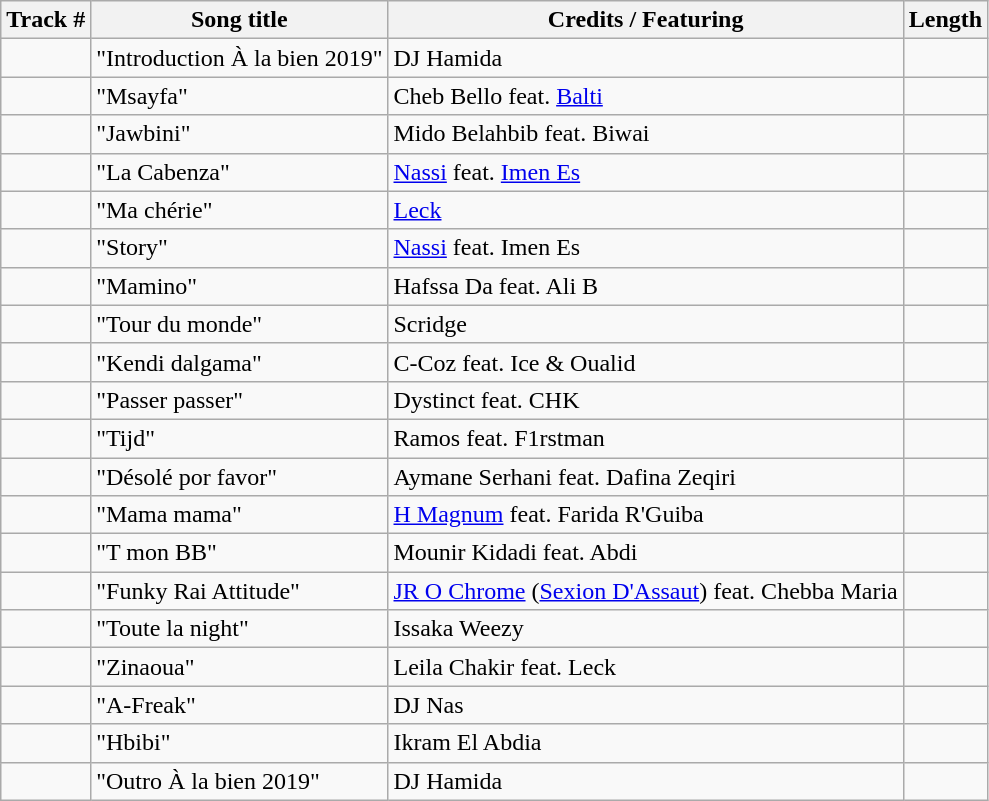<table class="wikitable">
<tr>
<th>Track #</th>
<th><strong>Song title</strong></th>
<th><strong>Credits / Featuring</strong></th>
<th>Length</th>
</tr>
<tr>
<td></td>
<td>"Introduction À la bien 2019"</td>
<td>DJ Hamida</td>
<td></td>
</tr>
<tr>
<td></td>
<td>"Msayfa"</td>
<td>Cheb Bello feat. <a href='#'>Balti</a></td>
<td></td>
</tr>
<tr>
<td></td>
<td>"Jawbini"</td>
<td>Mido Belahbib feat. Biwai</td>
<td></td>
</tr>
<tr>
<td></td>
<td>"La Cabenza"</td>
<td><a href='#'>Nassi</a> feat. <a href='#'>Imen Es</a></td>
<td></td>
</tr>
<tr>
<td></td>
<td>"Ma chérie"</td>
<td><a href='#'>Leck</a></td>
<td></td>
</tr>
<tr>
<td></td>
<td>"Story"</td>
<td><a href='#'>Nassi</a> feat. Imen Es</td>
<td></td>
</tr>
<tr>
<td></td>
<td>"Mamino"</td>
<td>Hafssa Da feat. Ali B</td>
<td></td>
</tr>
<tr>
<td></td>
<td>"Tour du monde"</td>
<td>Scridge</td>
<td></td>
</tr>
<tr>
<td></td>
<td>"Kendi dalgama"</td>
<td>C-Coz feat. Ice & Oualid</td>
<td></td>
</tr>
<tr>
<td></td>
<td>"Passer passer"</td>
<td>Dystinct feat. CHK</td>
<td></td>
</tr>
<tr>
<td></td>
<td>"Tijd"</td>
<td>Ramos feat. F1rstman</td>
<td></td>
</tr>
<tr>
<td></td>
<td>"Désolé por favor"</td>
<td>Aymane Serhani feat. Dafina Zeqiri</td>
<td></td>
</tr>
<tr>
<td></td>
<td>"Mama mama"</td>
<td><a href='#'>H Magnum</a> feat. Farida R'Guiba</td>
<td></td>
</tr>
<tr>
<td></td>
<td>"T mon BB"</td>
<td>Mounir Kidadi feat. Abdi</td>
<td></td>
</tr>
<tr>
<td></td>
<td>"Funky Rai Attitude"</td>
<td><a href='#'>JR O Chrome</a> (<a href='#'>Sexion D'Assaut</a>) feat. Chebba Maria</td>
<td></td>
</tr>
<tr>
<td></td>
<td>"Toute la night"</td>
<td>Issaka Weezy</td>
<td></td>
</tr>
<tr>
<td></td>
<td>"Zinaoua"</td>
<td>Leila Chakir feat. Leck</td>
<td></td>
</tr>
<tr>
<td></td>
<td>"A-Freak"</td>
<td>DJ Nas</td>
<td></td>
</tr>
<tr>
<td></td>
<td>"Hbibi"</td>
<td>Ikram El Abdia</td>
<td></td>
</tr>
<tr>
<td></td>
<td>"Outro À la bien 2019"</td>
<td>DJ Hamida</td>
<td></td>
</tr>
</table>
